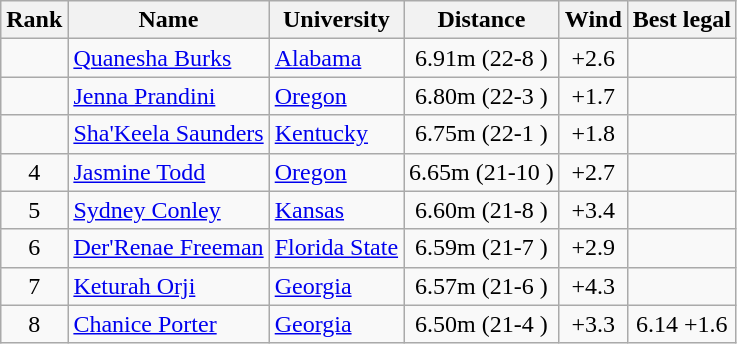<table class="wikitable sortable" style="text-align:center">
<tr>
<th>Rank</th>
<th>Name</th>
<th>University</th>
<th>Distance</th>
<th>Wind</th>
<th>Best legal</th>
</tr>
<tr>
<td></td>
<td align=left><a href='#'>Quanesha Burks</a></td>
<td align=left><a href='#'>Alabama</a></td>
<td>6.91m (22-8 )</td>
<td>+2.6</td>
<td></td>
</tr>
<tr>
<td></td>
<td align=left><a href='#'>Jenna Prandini</a></td>
<td align=left><a href='#'>Oregon</a></td>
<td>6.80m (22-3 )</td>
<td>+1.7</td>
<td></td>
</tr>
<tr>
<td></td>
<td align=left><a href='#'>Sha'Keela Saunders</a></td>
<td align=left><a href='#'>Kentucky</a></td>
<td>6.75m (22-1 )</td>
<td>+1.8</td>
<td></td>
</tr>
<tr>
<td>4</td>
<td align=left><a href='#'>Jasmine Todd</a></td>
<td align=left><a href='#'>Oregon</a></td>
<td>6.65m (21-10 )</td>
<td>+2.7</td>
<td></td>
</tr>
<tr>
<td>5</td>
<td align=left><a href='#'>Sydney Conley</a></td>
<td align="left"><a href='#'>Kansas</a></td>
<td>6.60m (21-8 )</td>
<td>+3.4</td>
<td></td>
</tr>
<tr>
<td>6</td>
<td align=left><a href='#'>Der'Renae Freeman</a></td>
<td align="left"><a href='#'>Florida State</a></td>
<td>6.59m (21-7 )</td>
<td>+2.9</td>
<td></td>
</tr>
<tr>
<td>7</td>
<td align=left><a href='#'>Keturah Orji</a></td>
<td align=left><a href='#'>Georgia</a></td>
<td>6.57m (21-6 )</td>
<td>+4.3</td>
<td></td>
</tr>
<tr>
<td>8</td>
<td align=left><a href='#'>Chanice Porter</a></td>
<td align=left><a href='#'>Georgia</a></td>
<td>6.50m (21-4 )</td>
<td>+3.3</td>
<td>6.14 +1.6</td>
</tr>
</table>
